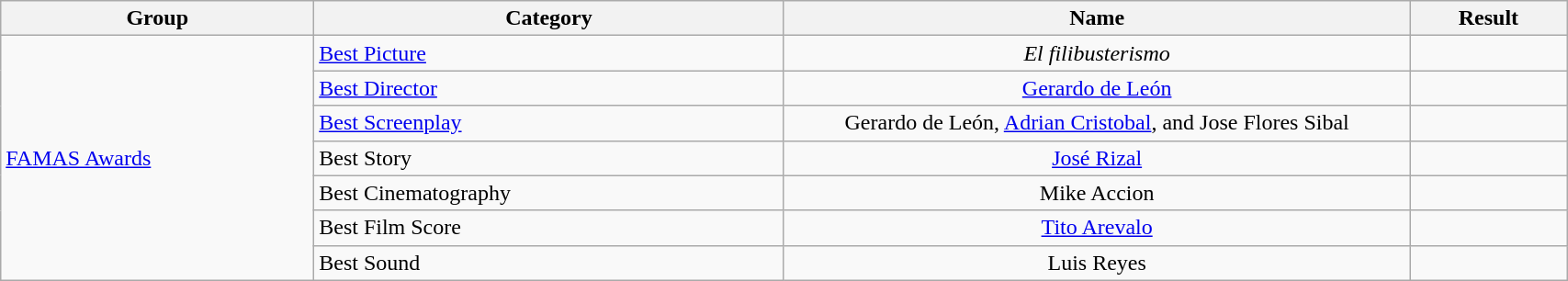<table | width="90%" class="wikitable sortable">
<tr>
<th width="20%">Group</th>
<th width="30%">Category</th>
<th width="40%">Name</th>
<th width="10%">Result</th>
</tr>
<tr>
<td rowspan="7" align="left"><a href='#'>FAMAS Awards</a></td>
<td><a href='#'>Best Picture</a></td>
<td align="center"><em>El filibusterismo</em></td>
<td></td>
</tr>
<tr>
<td><a href='#'>Best Director</a></td>
<td align="center"><a href='#'>Gerardo de León</a></td>
<td></td>
</tr>
<tr>
<td><a href='#'>Best Screenplay</a></td>
<td align="center">Gerardo de León, <a href='#'>Adrian Cristobal</a>, and Jose Flores Sibal</td>
<td></td>
</tr>
<tr>
<td>Best Story</td>
<td align="center"><a href='#'>José Rizal</a></td>
<td></td>
</tr>
<tr>
<td>Best Cinematography</td>
<td align="center">Mike Accion</td>
<td></td>
</tr>
<tr>
<td>Best Film Score</td>
<td align="center"><a href='#'>Tito Arevalo</a></td>
<td></td>
</tr>
<tr>
<td>Best Sound</td>
<td align="center">Luis Reyes</td>
<td></td>
</tr>
</table>
